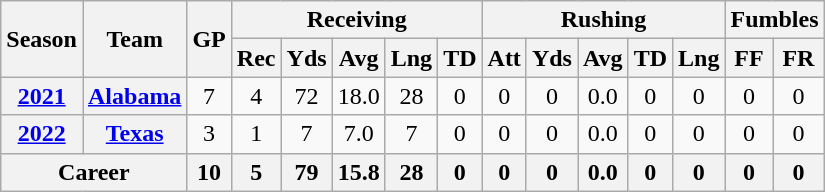<table class="wikitable" style="text-align:center;">
<tr>
<th rowspan="2">Season</th>
<th rowspan="2">Team</th>
<th rowspan="2">GP</th>
<th colspan="5">Receiving</th>
<th colspan="5">Rushing</th>
<th colspan="2">Fumbles</th>
</tr>
<tr>
<th>Rec</th>
<th>Yds</th>
<th>Avg</th>
<th>Lng</th>
<th>TD</th>
<th>Att</th>
<th>Yds</th>
<th>Avg</th>
<th>TD</th>
<th>Lng</th>
<th>FF</th>
<th>FR</th>
</tr>
<tr>
<th><a href='#'>2021</a></th>
<th><a href='#'>Alabama</a></th>
<td>7</td>
<td>4</td>
<td>72</td>
<td>18.0</td>
<td>28</td>
<td>0</td>
<td>0</td>
<td>0</td>
<td>0.0</td>
<td>0</td>
<td>0</td>
<td>0</td>
<td>0</td>
</tr>
<tr>
<th><a href='#'>2022</a></th>
<th><a href='#'>Texas</a></th>
<td>3</td>
<td>1</td>
<td>7</td>
<td>7.0</td>
<td>7</td>
<td>0</td>
<td>0</td>
<td>0</td>
<td>0.0</td>
<td>0</td>
<td>0</td>
<td>0</td>
<td>0</td>
</tr>
<tr>
<th colspan="2">Career</th>
<th>10</th>
<th>5</th>
<th>79</th>
<th>15.8</th>
<th>28</th>
<th>0</th>
<th>0</th>
<th>0</th>
<th>0.0</th>
<th>0</th>
<th>0</th>
<th>0</th>
<th>0</th>
</tr>
</table>
